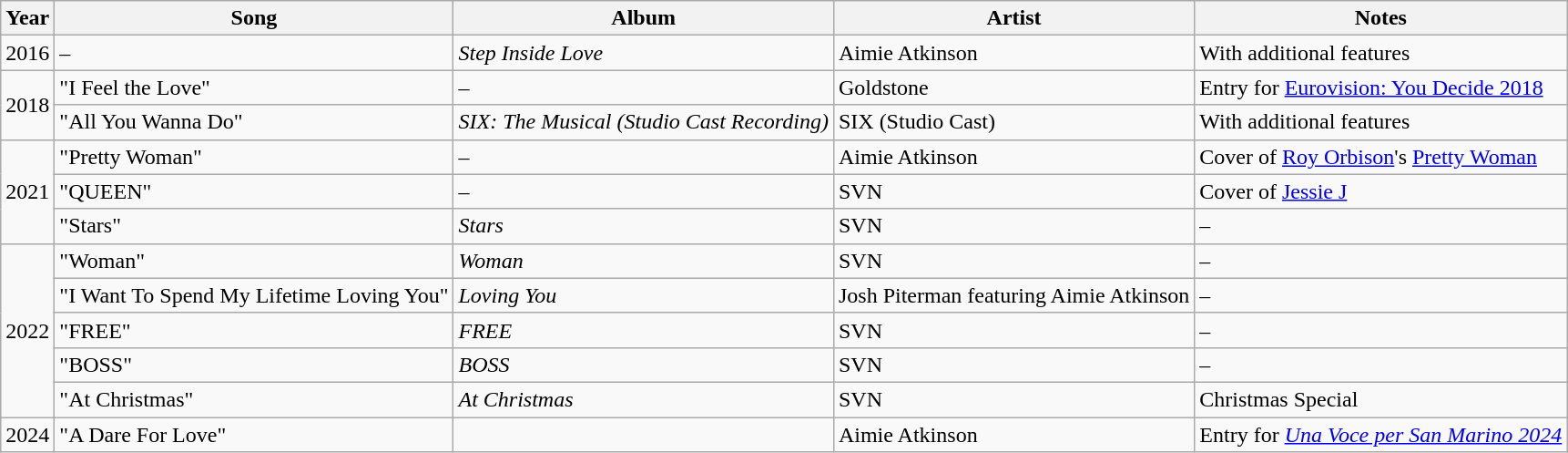<table class="wikitable">
<tr>
<th>Year</th>
<th>Song</th>
<th>Album</th>
<th>Artist</th>
<th>Notes</th>
</tr>
<tr>
<td>2016</td>
<td>–</td>
<td><em>Step Inside Love</em></td>
<td>Aimie Atkinson</td>
<td>With additional features</td>
</tr>
<tr>
<td rowspan="2">2018</td>
<td>"I Feel the Love"</td>
<td>–</td>
<td>Goldstone</td>
<td>Entry for <a href='#'>Eurovision: You Decide 2018</a></td>
</tr>
<tr>
<td>"All You Wanna Do"</td>
<td><em>SIX: The Musical (Studio Cast Recording)</em></td>
<td>SIX (Studio Cast)</td>
<td>With additional features</td>
</tr>
<tr>
<td rowspan="3">2021</td>
<td>"Pretty Woman"</td>
<td>–</td>
<td>Aimie Atkinson</td>
<td>Cover of <a href='#'>Roy Orbison</a>'s <a href='#'>Pretty Woman</a></td>
</tr>
<tr>
<td>"QUEEN"</td>
<td>–</td>
<td>SVN</td>
<td>Cover of <a href='#'>Jessie J</a></td>
</tr>
<tr>
<td>"Stars"</td>
<td><em>Stars</em></td>
<td>SVN</td>
<td>–</td>
</tr>
<tr>
<td rowspan="5">2022</td>
<td>"Woman"</td>
<td><em>Woman</em></td>
<td>SVN</td>
<td>–</td>
</tr>
<tr>
<td>"I Want To Spend My Lifetime Loving You"</td>
<td><em>Loving You</em></td>
<td>Josh Piterman featuring Aimie Atkinson</td>
<td>–</td>
</tr>
<tr>
<td>"FREE"</td>
<td><em>FREE</em></td>
<td>SVN</td>
<td>–</td>
</tr>
<tr>
<td>"BOSS"</td>
<td><em>BOSS</em></td>
<td>SVN</td>
<td>–</td>
</tr>
<tr>
<td>"At Christmas"</td>
<td><em>At Christmas</em></td>
<td>SVN</td>
<td>Christmas Special</td>
</tr>
<tr>
<td>2024</td>
<td>"A Dare For Love"</td>
<td></td>
<td>Aimie Atkinson</td>
<td>Entry for <em><a href='#'>Una Voce per San Marino 2024</a></em></td>
</tr>
</table>
